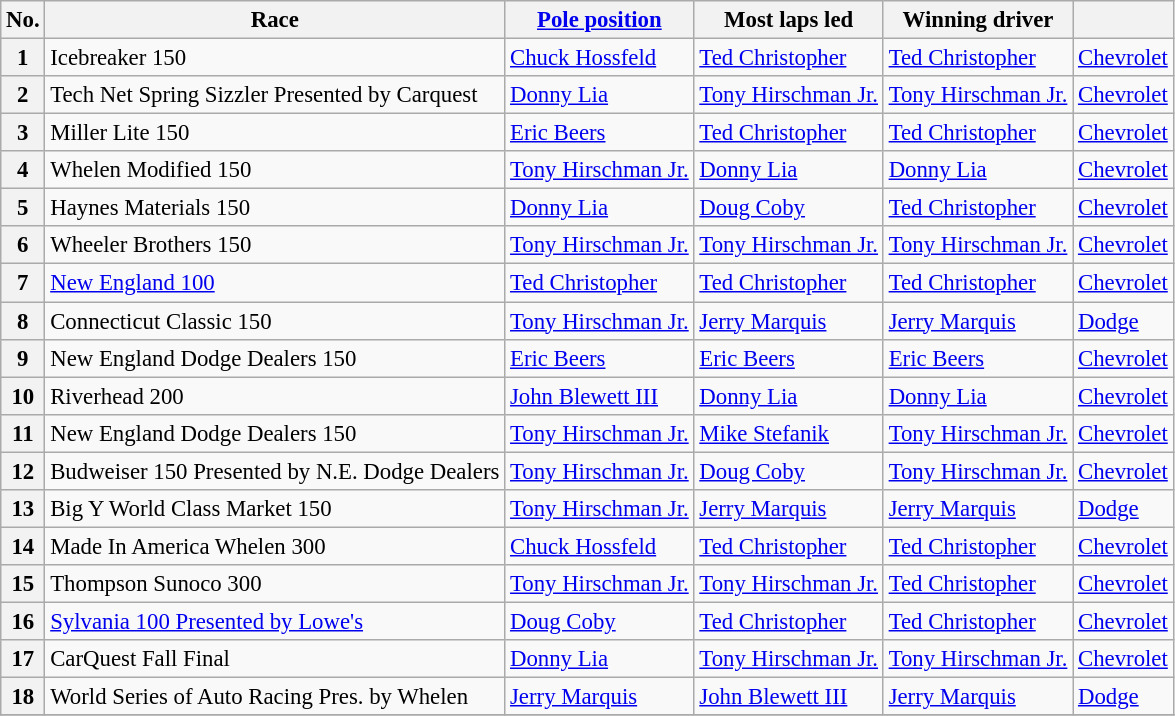<table class="wikitable sortable" style="font-size:95%">
<tr>
<th>No.</th>
<th>Race</th>
<th><a href='#'>Pole position</a></th>
<th>Most laps led</th>
<th>Winning driver</th>
<th></th>
</tr>
<tr>
<th>1</th>
<td>Icebreaker 150</td>
<td><a href='#'>Chuck Hossfeld</a></td>
<td><a href='#'>Ted Christopher</a></td>
<td><a href='#'>Ted Christopher</a></td>
<td><a href='#'>Chevrolet</a></td>
</tr>
<tr>
<th>2</th>
<td>Tech Net Spring Sizzler Presented by Carquest</td>
<td><a href='#'>Donny Lia</a></td>
<td><a href='#'>Tony Hirschman Jr.</a></td>
<td><a href='#'>Tony Hirschman Jr.</a></td>
<td><a href='#'>Chevrolet</a></td>
</tr>
<tr>
<th>3</th>
<td>Miller Lite 150</td>
<td><a href='#'>Eric Beers</a></td>
<td><a href='#'>Ted Christopher</a></td>
<td><a href='#'>Ted Christopher</a></td>
<td><a href='#'>Chevrolet</a></td>
</tr>
<tr>
<th>4</th>
<td>Whelen Modified 150</td>
<td><a href='#'>Tony Hirschman Jr.</a></td>
<td><a href='#'>Donny Lia</a></td>
<td><a href='#'>Donny Lia</a></td>
<td><a href='#'>Chevrolet</a></td>
</tr>
<tr>
<th>5</th>
<td>Haynes Materials 150</td>
<td><a href='#'>Donny Lia</a></td>
<td><a href='#'>Doug Coby</a></td>
<td><a href='#'>Ted Christopher</a></td>
<td><a href='#'>Chevrolet</a></td>
</tr>
<tr>
<th>6</th>
<td>Wheeler Brothers 150</td>
<td><a href='#'>Tony Hirschman Jr.</a></td>
<td><a href='#'>Tony Hirschman Jr.</a></td>
<td><a href='#'>Tony Hirschman Jr.</a></td>
<td><a href='#'>Chevrolet</a></td>
</tr>
<tr>
<th>7</th>
<td><a href='#'>New England 100</a></td>
<td><a href='#'>Ted Christopher</a></td>
<td><a href='#'>Ted Christopher</a></td>
<td><a href='#'>Ted Christopher</a></td>
<td><a href='#'>Chevrolet</a></td>
</tr>
<tr>
<th>8</th>
<td>Connecticut Classic 150</td>
<td><a href='#'>Tony Hirschman Jr.</a></td>
<td><a href='#'>Jerry Marquis</a></td>
<td><a href='#'>Jerry Marquis</a></td>
<td><a href='#'>Dodge</a></td>
</tr>
<tr>
<th>9</th>
<td>New England Dodge Dealers 150</td>
<td><a href='#'>Eric Beers</a></td>
<td><a href='#'>Eric Beers</a></td>
<td><a href='#'>Eric Beers</a></td>
<td><a href='#'>Chevrolet</a></td>
</tr>
<tr>
<th>10</th>
<td>Riverhead 200</td>
<td><a href='#'>John Blewett III</a></td>
<td><a href='#'>Donny Lia</a></td>
<td><a href='#'>Donny Lia</a></td>
<td><a href='#'>Chevrolet</a></td>
</tr>
<tr>
<th>11</th>
<td>New England Dodge Dealers 150</td>
<td><a href='#'>Tony Hirschman Jr.</a></td>
<td><a href='#'>Mike Stefanik</a></td>
<td><a href='#'>Tony Hirschman Jr.</a></td>
<td><a href='#'>Chevrolet</a></td>
</tr>
<tr>
<th>12</th>
<td>Budweiser 150 Presented by N.E. Dodge Dealers</td>
<td><a href='#'>Tony Hirschman Jr.</a></td>
<td><a href='#'>Doug Coby</a></td>
<td><a href='#'>Tony Hirschman Jr.</a></td>
<td><a href='#'>Chevrolet</a></td>
</tr>
<tr>
<th>13</th>
<td>Big Y World Class Market 150</td>
<td><a href='#'>Tony Hirschman Jr.</a></td>
<td><a href='#'>Jerry Marquis</a></td>
<td><a href='#'>Jerry Marquis</a></td>
<td><a href='#'>Dodge</a></td>
</tr>
<tr>
<th>14</th>
<td>Made In America Whelen 300</td>
<td><a href='#'>Chuck Hossfeld</a></td>
<td><a href='#'>Ted Christopher</a></td>
<td><a href='#'>Ted Christopher</a></td>
<td><a href='#'>Chevrolet</a></td>
</tr>
<tr>
<th>15</th>
<td>Thompson Sunoco 300</td>
<td><a href='#'>Tony Hirschman Jr.</a></td>
<td><a href='#'>Tony Hirschman Jr.</a></td>
<td><a href='#'>Ted Christopher</a></td>
<td><a href='#'>Chevrolet</a></td>
</tr>
<tr>
<th>16</th>
<td><a href='#'>Sylvania 100 Presented by Lowe's</a></td>
<td><a href='#'>Doug Coby</a></td>
<td><a href='#'>Ted Christopher</a></td>
<td><a href='#'>Ted Christopher</a></td>
<td><a href='#'>Chevrolet</a></td>
</tr>
<tr>
<th>17</th>
<td>CarQuest Fall Final</td>
<td><a href='#'>Donny Lia</a></td>
<td><a href='#'>Tony Hirschman Jr.</a></td>
<td><a href='#'>Tony Hirschman Jr.</a></td>
<td><a href='#'>Chevrolet</a></td>
</tr>
<tr>
<th>18</th>
<td>World Series of Auto Racing Pres. by Whelen</td>
<td><a href='#'>Jerry Marquis</a></td>
<td><a href='#'>John Blewett III</a></td>
<td><a href='#'>Jerry Marquis</a></td>
<td><a href='#'>Dodge</a></td>
</tr>
<tr>
</tr>
</table>
